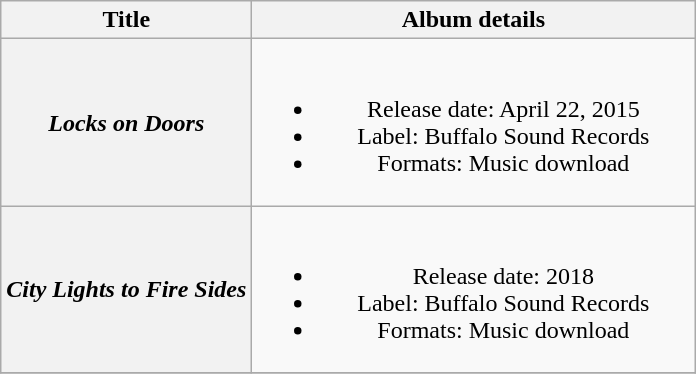<table class="wikitable plainrowheaders" style="text-align:center;">
<tr>
<th style="width:10em;">Title</th>
<th style="width:18em;">Album details</th>
</tr>
<tr>
<th scope="row"><em>Locks on Doors</em></th>
<td><br><ul><li>Release date: April 22, 2015</li><li>Label: Buffalo Sound Records</li><li>Formats: Music download</li></ul></td>
</tr>
<tr>
<th scope="row"><em>City Lights to Fire Sides</em></th>
<td><br><ul><li>Release date: 2018</li><li>Label: Buffalo Sound Records</li><li>Formats: Music download</li></ul></td>
</tr>
<tr>
</tr>
</table>
